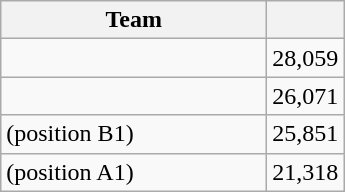<table class="wikitable" style="display:inline-table;">
<tr>
<th width=170>Team</th>
<th></th>
</tr>
<tr>
<td></td>
<td align=right>28,059</td>
</tr>
<tr>
<td></td>
<td align=right>26,071</td>
</tr>
<tr>
<td> (position B1)</td>
<td align=right>25,851</td>
</tr>
<tr>
<td> (position A1)</td>
<td align=right>21,318</td>
</tr>
</table>
